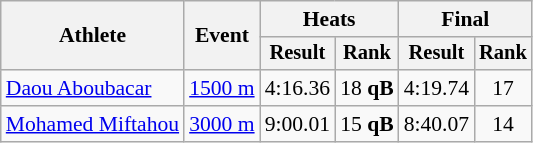<table class="wikitable" style="font-size:90%">
<tr>
<th rowspan=2>Athlete</th>
<th rowspan=2>Event</th>
<th colspan=2>Heats</th>
<th colspan=2>Final</th>
</tr>
<tr style="font-size:95%">
<th>Result</th>
<th>Rank</th>
<th>Result</th>
<th>Rank</th>
</tr>
<tr align=center>
<td align=left><a href='#'>Daou Aboubacar</a></td>
<td align=left><a href='#'>1500 m</a></td>
<td>4:16.36</td>
<td>18 <strong>qB</strong></td>
<td>4:19.74</td>
<td>17</td>
</tr>
<tr align=center>
<td align=left><a href='#'>Mohamed Miftahou</a></td>
<td align=left><a href='#'>3000 m</a></td>
<td>9:00.01</td>
<td>15 <strong>qB</strong></td>
<td>8:40.07</td>
<td>14</td>
</tr>
</table>
